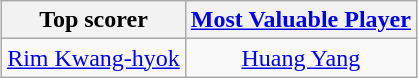<table class="wikitable" style="margin: 0 auto;">
<tr>
<th>Top scorer</th>
<th><a href='#'>Most Valuable Player</a></th>
</tr>
<tr>
<td align = center> <a href='#'>Rim Kwang-hyok</a></td>
<td align = center> <a href='#'>Huang Yang</a></td>
</tr>
</table>
